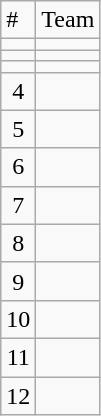<table class="wikitable">
<tr>
<td>#</td>
<td>Team</td>
</tr>
<tr>
<td align=center></td>
<td></td>
</tr>
<tr>
<td align=center></td>
<td></td>
</tr>
<tr>
<td align=center></td>
<td></td>
</tr>
<tr>
<td align=center>4</td>
<td></td>
</tr>
<tr>
<td align=center>5</td>
<td></td>
</tr>
<tr>
<td align=center>6</td>
<td></td>
</tr>
<tr>
<td align=center>7</td>
<td></td>
</tr>
<tr>
<td align=center>8</td>
<td></td>
</tr>
<tr>
<td align=center>9</td>
<td></td>
</tr>
<tr>
<td align=center>10</td>
<td></td>
</tr>
<tr>
<td align=center>11</td>
<td></td>
</tr>
<tr>
<td align=center>12</td>
<td></td>
</tr>
</table>
